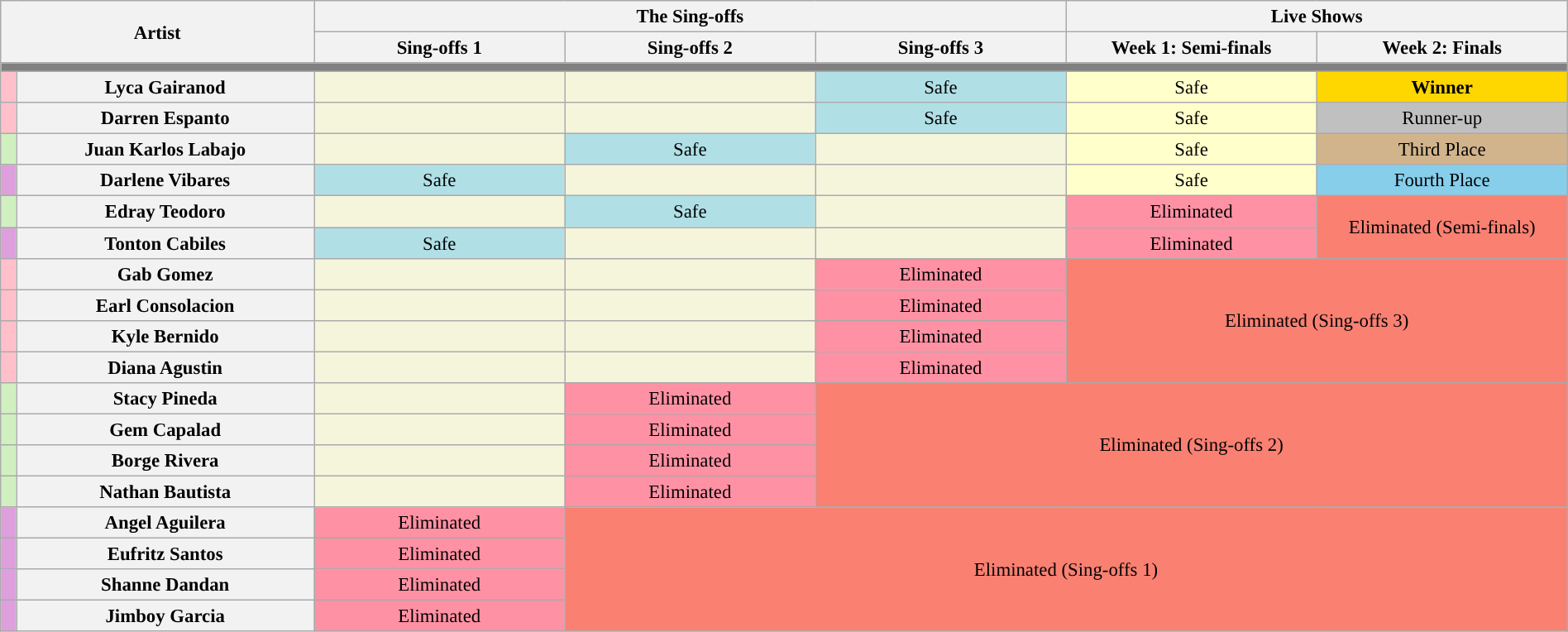<table class="wikitable" style="text-align:center; font-size:95%; line-height:18px; width:100%;">
<tr>
<th colspan="2" rowspan="2">Artist</th>
<th colspan="3">The Sing-offs</th>
<th colspan="2">Live Shows</th>
</tr>
<tr>
<th width="16%">Sing-offs 1</th>
<th width="16%">Sing-offs 2</th>
<th width="16%">Sing-offs 3</th>
<th width="16%">Week 1: Semi-finals</th>
<th width="16%">Week 2: Finals</th>
</tr>
<tr>
<th colspan="7" style="background:grey;"></th>
</tr>
<tr>
<th style="background:pink" width="01%"></th>
<th>Lyca Gairanod</th>
<td style="background:#F5F5DC"></td>
<td style="background:#F5F5DC"></td>
<td style="background:#b0e0e6">Safe</td>
<td style="background:#FFFFCC">Safe</td>
<td style="background:gold"><strong>Winner</strong></td>
</tr>
<tr>
<th style="background:pink"></th>
<th>Darren Espanto</th>
<td style="background:#F5F5DC"></td>
<td style="background:#F5F5DC"></td>
<td style="background:#b0e0e6">Safe</td>
<td style="background:#FFFFCC">Safe</td>
<td style="background:silver">Runner-up</td>
</tr>
<tr>
<th style="background:#d0f0c0"></th>
<th>Juan Karlos Labajo</th>
<td style="background:#F5F5DC"></td>
<td style="background:#b0e0e6">Safe</td>
<td style="background:#F5F5DC"></td>
<td style="background:#FFFFCC">Safe</td>
<td style="background:tan">Third Place</td>
</tr>
<tr>
<th style="background:#dda0dd"></th>
<th>Darlene Vibares</th>
<td style="background:#b0e0e6">Safe</td>
<td style="background:#F5F5DC"></td>
<td style="background:#F5F5DC"></td>
<td style="background:#FFFFCC">Safe</td>
<td style="background:skyblue">Fourth Place</td>
</tr>
<tr>
<th style="background:#d0f0c0"></th>
<th>Edray Teodoro</th>
<td style="background:#F5F5DC"></td>
<td style="background:#b0e0e6">Safe</td>
<td style="background:#F5F5DC"></td>
<td style="background:#FF91A4">Eliminated</td>
<td rowspan="2" style="background:salmon">Eliminated (Semi-finals)</td>
</tr>
<tr>
<th style="background:#dda0dd"></th>
<th>Tonton Cabiles</th>
<td style="background:#b0e0e6">Safe</td>
<td style="background:#F5F5DC"></td>
<td style="background:#F5F5DC"></td>
<td style="background:#FF91A4">Eliminated</td>
</tr>
<tr>
<th style="background:pink"></th>
<th>Gab Gomez</th>
<td style="background:#F5F5DC"></td>
<td style="background:#F5F5DC"></td>
<td style="background:#FF91A4">Eliminated</td>
<td colspan="2" rowspan="4" style="background:salmon">Eliminated (Sing-offs 3)</td>
</tr>
<tr>
<th style="background:pink"></th>
<th>Earl Consolacion</th>
<td style="background:#F5F5DC"></td>
<td style="background:#F5F5DC"></td>
<td style="background:#FF91A4">Eliminated</td>
</tr>
<tr>
<th style="background:pink"></th>
<th>Kyle Bernido</th>
<td style="background:#F5F5DC"></td>
<td style="background:#F5F5DC"></td>
<td style="background:#FF91A4">Eliminated</td>
</tr>
<tr>
<th style="background:pink"></th>
<th>Diana Agustin</th>
<td style="background:#F5F5DC"></td>
<td style="background:#F5F5DC"></td>
<td style="background:#FF91A4">Eliminated</td>
</tr>
<tr>
<th style="background:#d0f0c0"></th>
<th>Stacy Pineda</th>
<td style="background:#F5F5DC"></td>
<td style="background:#FF91A4">Eliminated</td>
<td colspan="3" rowspan="4" style="background:salmon">Eliminated (Sing-offs 2)</td>
</tr>
<tr>
<th style="background:#d0f0c0"></th>
<th>Gem Capalad</th>
<td style="background:#F5F5DC"></td>
<td style="background:#FF91A4">Eliminated</td>
</tr>
<tr>
<th style="background:#d0f0c0"></th>
<th>Borge Rivera</th>
<td style="background:#F5F5DC"></td>
<td style="background:#FF91A4">Eliminated</td>
</tr>
<tr>
<th style="background:#d0f0c0"></th>
<th>Nathan Bautista</th>
<td style="background:#F5F5DC"></td>
<td style="background:#FF91A4">Eliminated</td>
</tr>
<tr>
<th style="background:#dda0dd"></th>
<th>Angel Aguilera</th>
<td style="background:#FF91A4">Eliminated</td>
<td colspan="4" rowspan="4" style="background:salmon">Eliminated (Sing-offs 1)</td>
</tr>
<tr>
<th style="background:#dda0dd"></th>
<th>Eufritz Santos</th>
<td style="background:#FF91A4">Eliminated</td>
</tr>
<tr>
<th style="background:#dda0dd"></th>
<th>Shanne Dandan</th>
<td style="background:#FF91A4">Eliminated</td>
</tr>
<tr>
<th style="background:#dda0dd"></th>
<th>Jimboy Garcia</th>
<td style="background:#FF91A4">Eliminated</td>
</tr>
</table>
